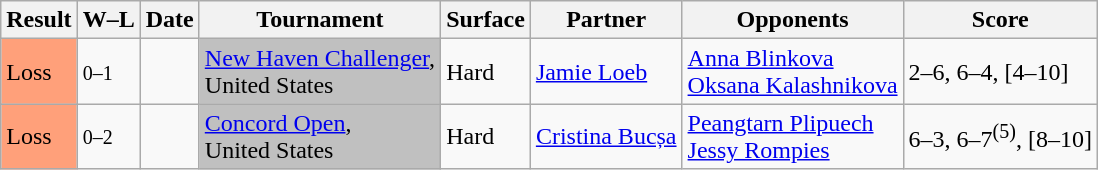<table class="sortable wikitable">
<tr>
<th>Result</th>
<th class="unsortable">W–L</th>
<th>Date</th>
<th>Tournament</th>
<th>Surface</th>
<th>Partner</th>
<th>Opponents</th>
<th class="unsortable">Score</th>
</tr>
<tr>
<td style="background:#ffa07a;">Loss</td>
<td><small>0–1</small></td>
<td><a href='#'></a></td>
<td bgcolor=silver><a href='#'>New Haven Challenger</a>, <br>United States</td>
<td>Hard</td>
<td> <a href='#'>Jamie Loeb</a></td>
<td> <a href='#'>Anna Blinkova</a> <br>  <a href='#'>Oksana Kalashnikova</a></td>
<td>2–6, 6–4, [4–10]</td>
</tr>
<tr>
<td style="background:#ffa07a;">Loss</td>
<td><small>0–2</small></td>
<td><a href='#'></a></td>
<td bgcolor=silver><a href='#'>Concord Open</a>, <br>United States</td>
<td>Hard</td>
<td> <a href='#'>Cristina Bucșa</a></td>
<td> <a href='#'>Peangtarn Plipuech</a> <br>  <a href='#'>Jessy Rompies</a></td>
<td>6–3, 6–7<sup>(5)</sup>, [8–10]</td>
</tr>
</table>
